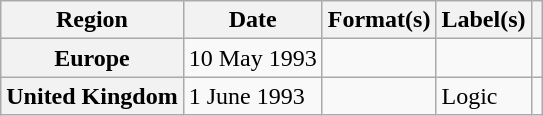<table class="wikitable plainrowheaders">
<tr>
<th scope="col">Region</th>
<th scope="col">Date</th>
<th scope="col">Format(s)</th>
<th scope="col">Label(s)</th>
<th scope="col"></th>
</tr>
<tr>
<th scope="row">Europe</th>
<td>10 May 1993</td>
<td></td>
<td></td>
<td></td>
</tr>
<tr>
<th scope="row">United Kingdom</th>
<td>1 June 1993</td>
<td></td>
<td>Logic</td>
<td></td>
</tr>
</table>
